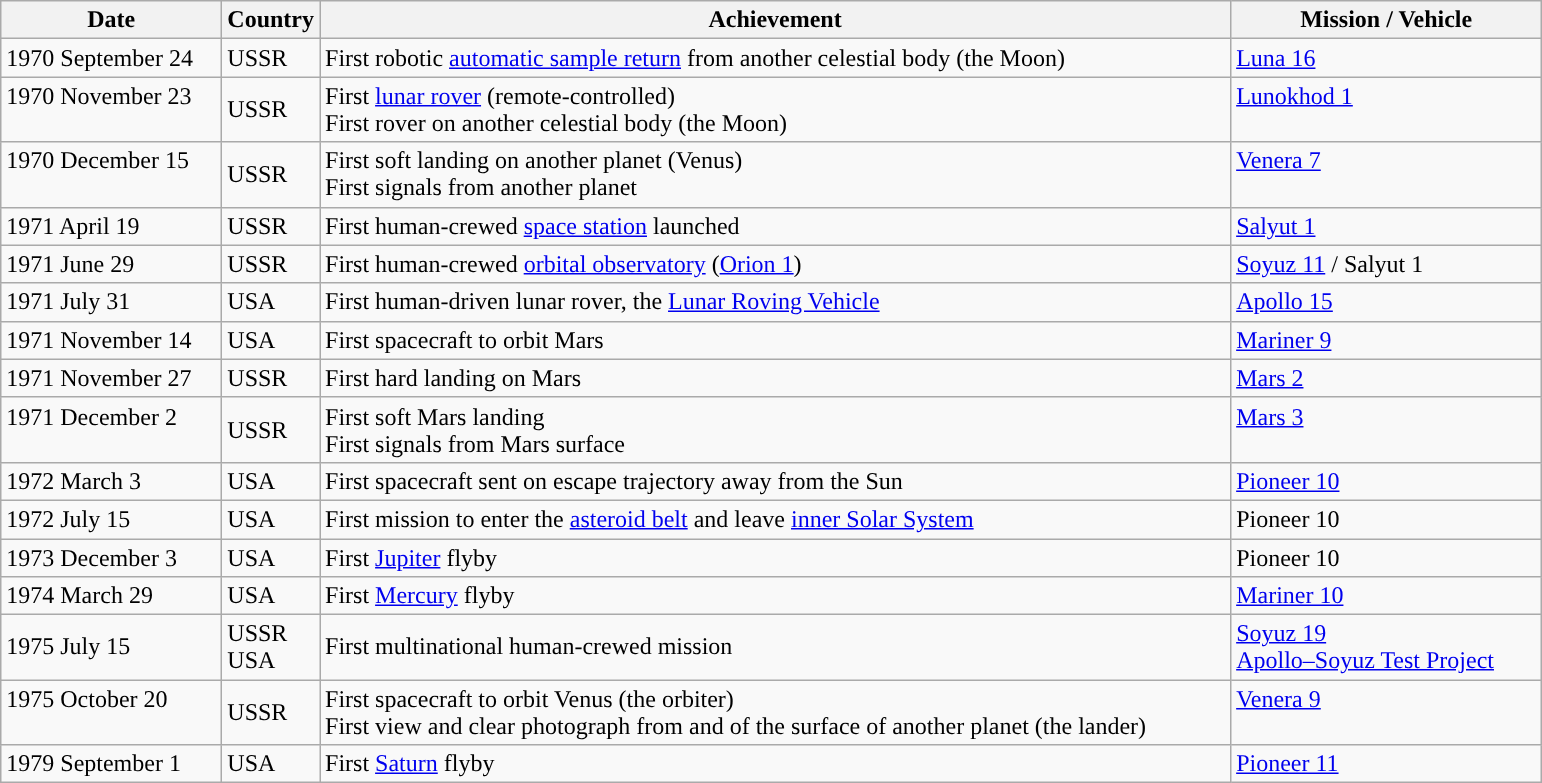<table class="wikitable">
<tr>
<th width="140">Date</th>
<th width="10">Country</th>
<th width="600">Achievement</th>
<th width="200">Mission / Vehicle</th>
</tr>
<tr>
<td valign=top>1970 September 24</td>
<td> USSR</td>
<td>First robotic <a href='#'>automatic sample return</a> from another celestial body (the Moon)</td>
<td valign=top><a href='#'>Luna 16</a></td>
</tr>
<tr>
<td valign=top>1970 November 23</td>
<td> USSR</td>
<td>First <a href='#'>lunar rover</a> (remote-controlled)<br>First rover on another celestial body (the Moon)</td>
<td valign=top><a href='#'>Lunokhod 1</a></td>
</tr>
<tr>
<td valign=top>1970 December 15</td>
<td> USSR</td>
<td>First soft landing on another planet (Venus) <br>First signals from another planet</td>
<td valign=top><a href='#'>Venera 7</a></td>
</tr>
<tr>
<td>1971 April 19</td>
<td> USSR</td>
<td>First human-crewed <a href='#'>space station</a> launched</td>
<td><a href='#'>Salyut 1</a></td>
</tr>
<tr>
<td>1971 June 29</td>
<td> USSR</td>
<td>First human-crewed <a href='#'>orbital observatory</a> (<a href='#'>Orion 1</a>)</td>
<td><a href='#'>Soyuz 11</a> / Salyut 1</td>
</tr>
<tr>
<td>1971 July 31</td>
<td> USA</td>
<td>First human-driven lunar rover, the <a href='#'>Lunar Roving Vehicle</a></td>
<td><a href='#'>Apollo 15</a></td>
</tr>
<tr>
<td>1971 November 14</td>
<td> USA</td>
<td>First spacecraft to orbit Mars</td>
<td><a href='#'>Mariner 9</a></td>
</tr>
<tr>
<td>1971 November 27</td>
<td> USSR</td>
<td>First hard landing on Mars</td>
<td><a href='#'>Mars 2</a></td>
</tr>
<tr>
<td valign=top>1971 December 2</td>
<td> USSR</td>
<td>First soft Mars landing <br>First signals from Mars surface</td>
<td valign=top><a href='#'>Mars 3</a></td>
</tr>
<tr>
<td>1972 March 3</td>
<td> USA</td>
<td>First spacecraft sent on escape trajectory away from the Sun</td>
<td><a href='#'>Pioneer 10</a></td>
</tr>
<tr>
<td>1972 July 15</td>
<td> USA</td>
<td>First mission to enter the <a href='#'>asteroid belt</a> and leave <a href='#'>inner Solar System</a></td>
<td>Pioneer 10</td>
</tr>
<tr>
<td>1973 December 3</td>
<td> USA</td>
<td>First <a href='#'>Jupiter</a> flyby</td>
<td>Pioneer 10</td>
</tr>
<tr>
<td>1974 March 29</td>
<td> USA</td>
<td>First <a href='#'>Mercury</a> flyby</td>
<td><a href='#'>Mariner 10</a></td>
</tr>
<tr>
<td>1975 July 15</td>
<td> USSR<br> USA</td>
<td>First multinational human-crewed mission</td>
<td><a href='#'>Soyuz 19</a><br><a href='#'>Apollo–Soyuz Test Project</a></td>
</tr>
<tr>
<td valign=top>1975 October 20</td>
<td> USSR</td>
<td>First spacecraft to orbit Venus (the orbiter)<br>First view and clear photograph from and of the surface of another planet (the lander)</td>
<td valign=top><a href='#'>Venera 9</a></td>
</tr>
<tr>
<td>1979 September 1</td>
<td> USA</td>
<td>First <a href='#'>Saturn</a> flyby</td>
<td><a href='#'>Pioneer 11</a></td>
</tr>
</table>
